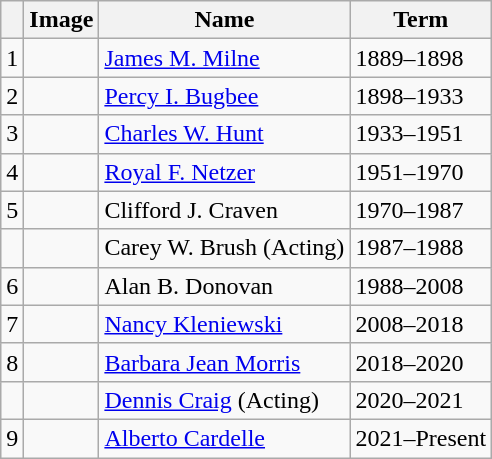<table class="wikitable">
<tr>
<th></th>
<th>Image</th>
<th>Name</th>
<th>Term</th>
</tr>
<tr>
<td>1</td>
<td></td>
<td><a href='#'>James M. Milne</a></td>
<td>1889–1898</td>
</tr>
<tr>
<td>2</td>
<td></td>
<td><a href='#'>Percy I. Bugbee</a></td>
<td>1898–1933</td>
</tr>
<tr>
<td>3</td>
<td></td>
<td><a href='#'>Charles W. Hunt</a></td>
<td>1933–1951</td>
</tr>
<tr>
<td>4</td>
<td></td>
<td><a href='#'>Royal F. Netzer</a></td>
<td>1951–1970</td>
</tr>
<tr>
<td>5</td>
<td></td>
<td>Clifford J. Craven</td>
<td>1970–1987</td>
</tr>
<tr>
<td></td>
<td></td>
<td>Carey W. Brush (Acting)</td>
<td>1987–1988</td>
</tr>
<tr>
<td>6</td>
<td></td>
<td>Alan B. Donovan</td>
<td>1988–2008</td>
</tr>
<tr>
<td>7</td>
<td></td>
<td><a href='#'>Nancy Kleniewski</a></td>
<td>2008–2018</td>
</tr>
<tr>
<td>8</td>
<td></td>
<td><a href='#'>Barbara Jean Morris</a></td>
<td>2018–2020</td>
</tr>
<tr>
<td></td>
<td></td>
<td><a href='#'>Dennis Craig</a> (Acting)</td>
<td>2020–2021</td>
</tr>
<tr>
<td>9</td>
<td></td>
<td><a href='#'>Alberto Cardelle</a></td>
<td>2021–Present</td>
</tr>
</table>
